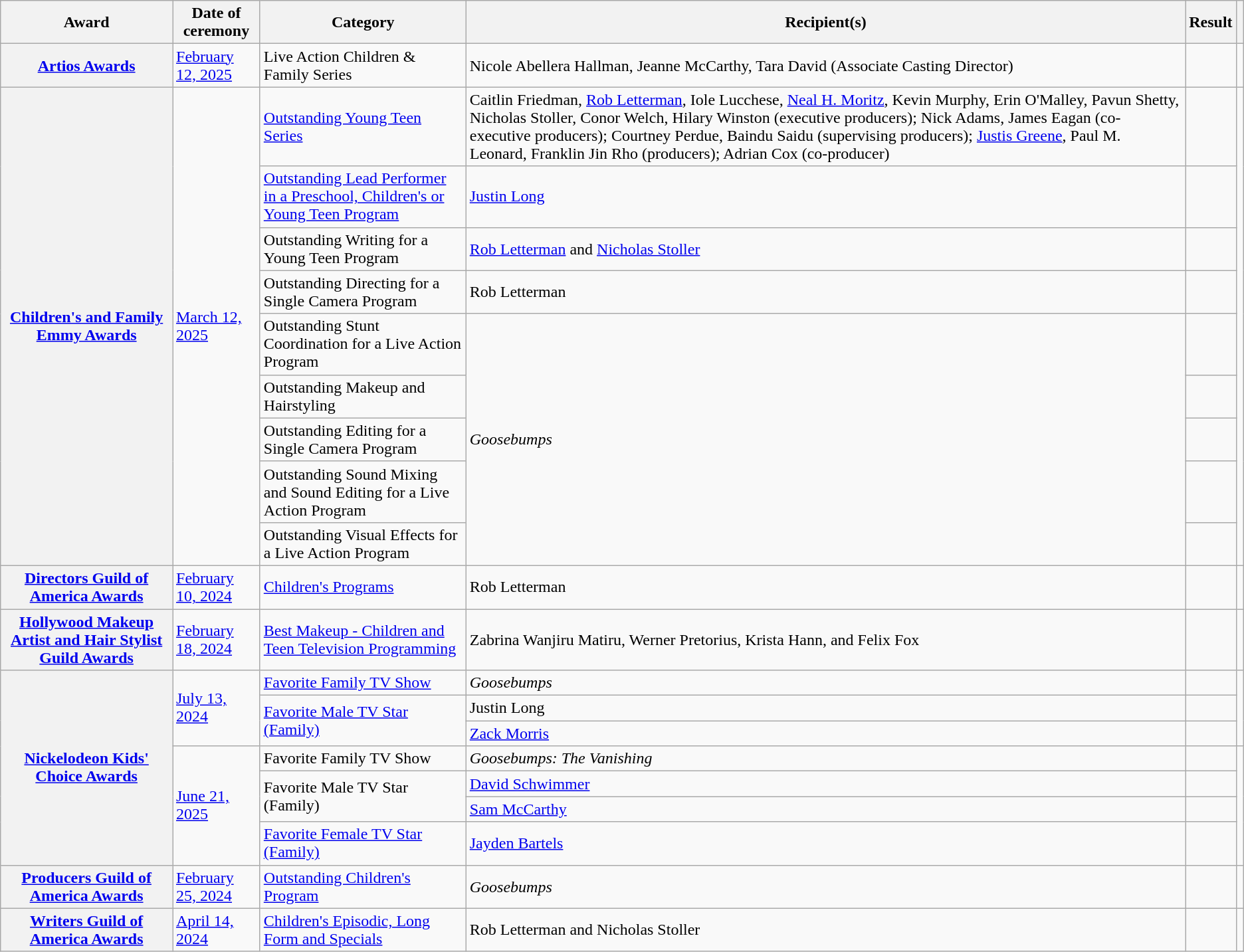<table class="wikitable sortable plainrowheaders">
<tr>
<th scope="col">Award</th>
<th scope="col">Date of ceremony</th>
<th scope="col">Category</th>
<th scope="col">Recipient(s)</th>
<th scope="col">Result</th>
<th scope="col" class="unsortable"></th>
</tr>
<tr>
<th scope="row" style="text-align:center;"><a href='#'>Artios Awards</a></th>
<td><a href='#'>February 12, 2025</a></td>
<td>Live Action Children & Family Series</td>
<td>Nicole Abellera Hallman, Jeanne McCarthy, Tara David (Associate Casting Director)</td>
<td></td>
<td style="text-align:center;"></td>
</tr>
<tr>
<th scope="row" rowspan="9" style="text-align:center;"><a href='#'>Children's and Family Emmy Awards</a></th>
<td rowspan="9"><a href='#'>March 12, 2025</a></td>
<td><a href='#'>Outstanding Young Teen Series</a></td>
<td>Caitlin Friedman, <a href='#'>Rob Letterman</a>, Iole Lucchese, <a href='#'>Neal H. Moritz</a>, Kevin  Murphy, Erin O'Malley, Pavun Shetty, Nicholas Stoller, Conor Welch, Hilary Winston (executive producers); Nick Adams, James Eagan (co-executive producers); Courtney Perdue, Baindu Saidu (supervising producers); <a href='#'>Justis Greene</a>, Paul M. Leonard, Franklin Jin Rho (producers); Adrian Cox (co-producer)</td>
<td></td>
<td rowspan="9" style="text-align:center;"></td>
</tr>
<tr>
<td><a href='#'>Outstanding Lead Performer in a Preschool, Children's or Young Teen Program</a></td>
<td><a href='#'>Justin Long</a></td>
<td></td>
</tr>
<tr>
<td>Outstanding Writing for a Young Teen Program</td>
<td><a href='#'>Rob Letterman</a> and <a href='#'>Nicholas Stoller</a> </td>
<td></td>
</tr>
<tr>
<td>Outstanding Directing for a Single Camera Program</td>
<td>Rob Letterman </td>
<td></td>
</tr>
<tr>
<td>Outstanding Stunt Coordination for a Live Action Program</td>
<td rowspan="5"><em>Goosebumps</em></td>
<td></td>
</tr>
<tr>
<td>Outstanding Makeup and Hairstyling</td>
<td></td>
</tr>
<tr>
<td>Outstanding Editing for a Single Camera Program</td>
<td></td>
</tr>
<tr>
<td>Outstanding Sound Mixing and Sound Editing for a Live Action Program</td>
<td></td>
</tr>
<tr>
<td>Outstanding Visual Effects for a Live Action Program</td>
<td></td>
</tr>
<tr>
<th scope="row" style="text-align:center;"><a href='#'>Directors Guild of America Awards</a></th>
<td><a href='#'>February 10, 2024</a></td>
<td><a href='#'>Children's Programs</a></td>
<td>Rob Letterman </td>
<td></td>
<td style="text-align:center;"></td>
</tr>
<tr>
<th scope="row" style="text-align:center;"><a href='#'>Hollywood Makeup Artist and Hair Stylist Guild Awards</a></th>
<td><a href='#'>February 18, 2024</a></td>
<td><a href='#'>Best Makeup - Children and Teen Television Programming</a></td>
<td>Zabrina Wanjiru Matiru, Werner Pretorius, Krista Hann, and Felix Fox</td>
<td></td>
<td style="text-align:center;"></td>
</tr>
<tr>
<th scope="row" rowspan="7" style="text-align:center;"><a href='#'>Nickelodeon Kids' Choice Awards</a></th>
<td rowspan="3"><a href='#'>July 13, 2024</a></td>
<td><a href='#'>Favorite Family TV Show</a></td>
<td><em>Goosebumps</em></td>
<td></td>
<td rowspan="3" style="text-align:center;"></td>
</tr>
<tr>
<td rowspan="2"><a href='#'>Favorite Male TV Star (Family)</a></td>
<td>Justin Long</td>
<td></td>
</tr>
<tr>
<td><a href='#'>Zack Morris</a></td>
<td></td>
</tr>
<tr>
<td rowspan="4"><a href='#'>June 21, 2025</a></td>
<td>Favorite Family TV Show</td>
<td><em>Goosebumps: The Vanishing</em></td>
<td></td>
<td rowspan="4" style="text-align:center;"></td>
</tr>
<tr>
<td rowspan="2">Favorite Male TV Star (Family)</td>
<td><a href='#'>David Schwimmer</a></td>
<td></td>
</tr>
<tr>
<td><a href='#'>Sam McCarthy</a></td>
<td></td>
</tr>
<tr>
<td><a href='#'>Favorite Female TV Star (Family)</a></td>
<td><a href='#'>Jayden Bartels</a></td>
<td></td>
</tr>
<tr>
<th scope="row" style="text-align:center;"><a href='#'>Producers Guild of America Awards</a></th>
<td><a href='#'>February 25, 2024</a></td>
<td><a href='#'>Outstanding Children's Program</a></td>
<td><em>Goosebumps</em></td>
<td></td>
<td style="text-align:center;"></td>
</tr>
<tr>
<th scope="row" style="text-align:center;"><a href='#'>Writers Guild of America Awards</a></th>
<td><a href='#'>April 14, 2024</a></td>
<td><a href='#'>Children's Episodic, Long Form and Specials</a></td>
<td>Rob Letterman and Nicholas Stoller </td>
<td></td>
<td style="text-align:center;"></td>
</tr>
</table>
